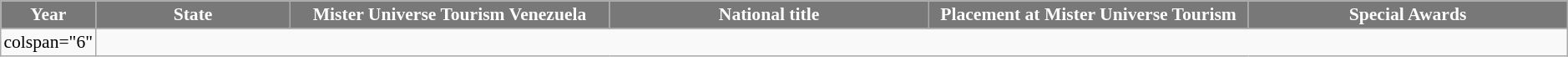<table class="sortable" border="5" cellpadding="2" cellspacing="0" align=" 0 1em 0 0" style="background: #f9f9f9; border: 1px #aaa solid; border-collapse: collapse; font-size: 90%">
<tr>
<th width="60" style="background-color:#787878;color:#FFFFFF;">Year</th>
<th width="150" style="background-color:#787878;color:#FFFFFF;">State</th>
<th width="250" style="background-color:#787878;color:#FFFFFF;">Mister Universe Tourism Venezuela</th>
<th width="250" style="background-color:#787878;color:#FFFFFF;">National title</th>
<th width="250" style="background-color:#787878;color:#FFFFFF;">Placement at Mister Universe Tourism</th>
<th width="250" style="background-color:#787878;color:#FFFFFF;">Special Awards</th>
</tr>
<tr>
<td>colspan="6" </td>
</tr>
</table>
